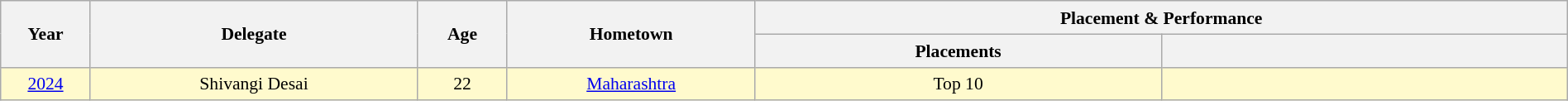<table class="wikitable" style="text-align:center; line-height:20px; font-size:90%; width:100%;">
<tr>
<th rowspan="2"  width=50px>Year</th>
<th rowspan="2"  width=200px>Delegate</th>
<th rowspan="2"  width=50px>Age</th>
<th rowspan="2"  width=150px>Hometown</th>
<th colspan="2"  width=100px>Placement & Performance</th>
</tr>
<tr>
<th width=250px>Placements</th>
<th width=250px></th>
</tr>
<tr style="background:#FFFACD;">
<td> <a href='#'>2024</a></td>
<td>Shivangi Desai</td>
<td>22</td>
<td><a href='#'>Maharashtra</a></td>
<td>Top 10</td>
<td style="background:;"></td>
</tr>
</table>
